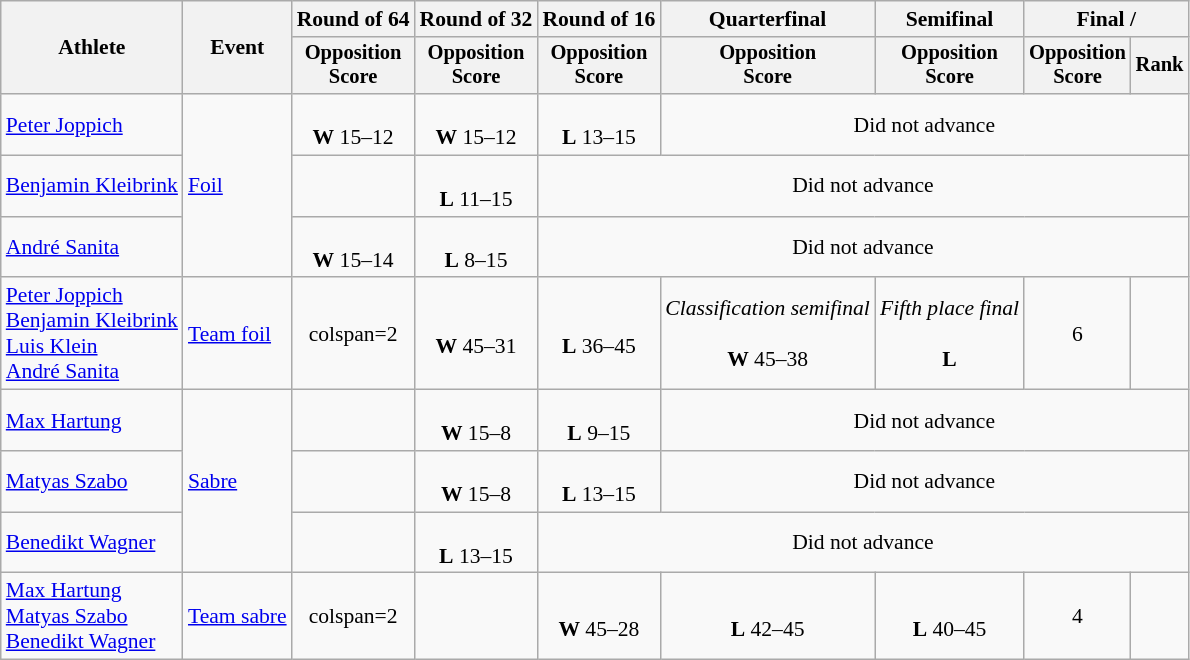<table class="wikitable" style="font-size:90%">
<tr>
<th rowspan=2>Athlete</th>
<th rowspan=2>Event</th>
<th>Round of 64</th>
<th>Round of 32</th>
<th>Round of 16</th>
<th>Quarterfinal</th>
<th>Semifinal</th>
<th colspan=2>Final / </th>
</tr>
<tr style="font-size:95%">
<th>Opposition<br>Score</th>
<th>Opposition<br>Score</th>
<th>Opposition<br>Score</th>
<th>Opposition<br>Score</th>
<th>Opposition<br>Score</th>
<th>Opposition<br>Score</th>
<th>Rank</th>
</tr>
<tr align=center>
<td align=left><a href='#'>Peter Joppich</a></td>
<td align=left rowspan=3><a href='#'>Foil</a></td>
<td><br><strong>W</strong> 15–12</td>
<td><br><strong>W</strong> 15–12</td>
<td><br><strong>L</strong> 13–15</td>
<td colspan=4>Did not advance</td>
</tr>
<tr align=center>
<td align=left><a href='#'>Benjamin Kleibrink</a></td>
<td></td>
<td><br><strong>L</strong> 11–15</td>
<td colspan=5>Did not advance</td>
</tr>
<tr align=center>
<td align=left><a href='#'>André Sanita</a></td>
<td><br><strong>W</strong> 15–14</td>
<td><br><strong>L</strong> 8–15</td>
<td colspan=5>Did not advance</td>
</tr>
<tr align=center>
<td align=left><a href='#'>Peter Joppich</a><br><a href='#'>Benjamin Kleibrink</a><br><a href='#'>Luis Klein</a><br><a href='#'>André Sanita</a></td>
<td align=left><a href='#'>Team foil</a></td>
<td>colspan=2 </td>
<td><br><strong>W</strong> 45–31</td>
<td><br><strong>L</strong> 36–45</td>
<td><em>Classification semifinal</em><br><br><strong>W</strong> 45–38</td>
<td><em>Fifth place final</em><br><br><strong>L</strong> </td>
<td>6</td>
</tr>
<tr align=center>
<td align=left><a href='#'>Max Hartung</a></td>
<td align=left rowspan=3><a href='#'>Sabre</a></td>
<td></td>
<td><br><strong>W</strong> 15–8</td>
<td><br><strong>L</strong> 9–15</td>
<td colspan=4>Did not advance</td>
</tr>
<tr align=center>
<td align=left><a href='#'>Matyas Szabo</a></td>
<td></td>
<td><br><strong>W</strong> 15–8</td>
<td><br><strong>L</strong> 13–15</td>
<td colspan=4>Did not advance</td>
</tr>
<tr align=center>
<td align=left><a href='#'>Benedikt Wagner</a></td>
<td></td>
<td><br><strong>L</strong> 13–15</td>
<td colspan=5>Did not advance</td>
</tr>
<tr align=center>
<td align=left><a href='#'>Max Hartung</a><br><a href='#'>Matyas Szabo</a><br><a href='#'>Benedikt Wagner</a></td>
<td align=left><a href='#'>Team sabre</a></td>
<td>colspan=2 </td>
<td></td>
<td><br><strong>W</strong> 45–28</td>
<td><br><strong>L</strong> 42–45</td>
<td><br><strong>L</strong> 40–45</td>
<td>4</td>
</tr>
</table>
